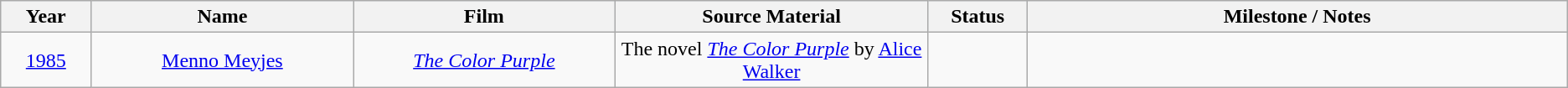<table class="wikitable" style="text-align: center">
<tr ---- bgcolor="#ebf5ff">
<th width="075">Year</th>
<th width="250">Name</th>
<th width="250">Film</th>
<th width="300">Source Material</th>
<th width="080">Status</th>
<th width="535">Milestone / Notes</th>
</tr>
<tr>
<td><a href='#'>1985</a></td>
<td><a href='#'>Menno Meyjes</a></td>
<td><em><a href='#'>The Color Purple</a></em></td>
<td>The novel <em><a href='#'>The Color Purple</a></em> by <a href='#'>Alice Walker</a></td>
<td></td>
<td></td>
</tr>
</table>
